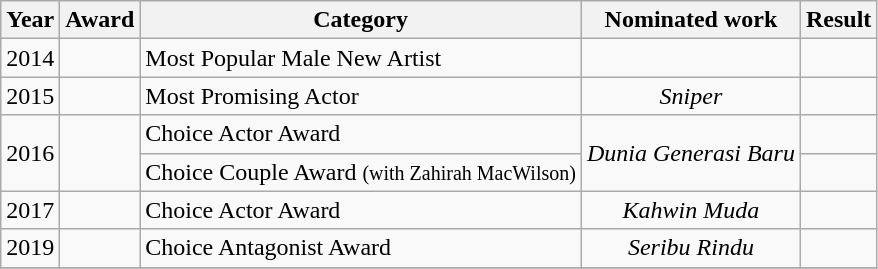<table class="wikitable">
<tr style="text-align:center;">
<th>Year</th>
<th>Award</th>
<th>Category</th>
<th>Nominated work</th>
<th>Result</th>
</tr>
<tr>
<td>2014</td>
<td></td>
<td>Most Popular Male New Artist</td>
<td></td>
<td></td>
</tr>
<tr>
<td>2015</td>
<td></td>
<td>Most Promising Actor</td>
<td style="text-align:center;"><em>Sniper</em></td>
<td></td>
</tr>
<tr>
<td rowspan="2">2016</td>
<td rowspan="2"></td>
<td>Choice Actor Award</td>
<td rowspan="2" style="text-align:center;"><em>Dunia Generasi Baru</em></td>
<td></td>
</tr>
<tr>
<td>Choice Couple Award <small>(with Zahirah MacWilson)</small></td>
<td></td>
</tr>
<tr>
<td>2017</td>
<td></td>
<td>Choice Actor Award</td>
<td style="text-align:center;"><em>Kahwin Muda</em></td>
<td></td>
</tr>
<tr>
<td>2019</td>
<td></td>
<td>Choice Antagonist Award</td>
<td style="text-align:center;"><em>Seribu Rindu</em></td>
<td></td>
</tr>
<tr>
</tr>
</table>
